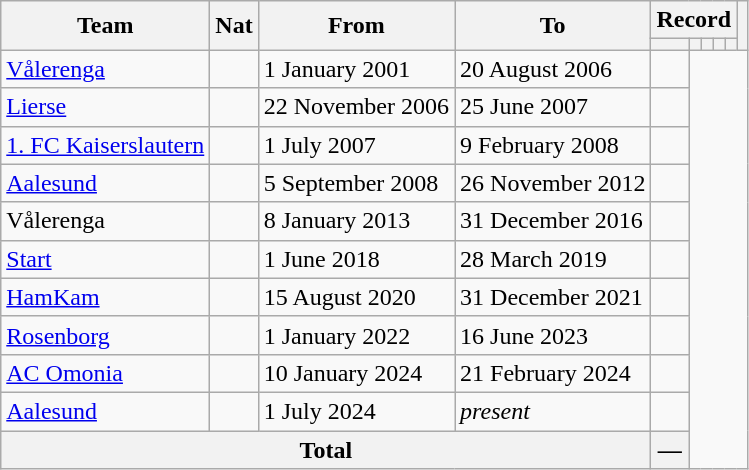<table class="wikitable" style="text-align: center">
<tr>
<th rowspan="2">Team</th>
<th rowspan="2">Nat</th>
<th rowspan="2">From</th>
<th rowspan="2">To</th>
<th colspan="5">Record</th>
<th rowspan="2"></th>
</tr>
<tr>
<th></th>
<th></th>
<th></th>
<th></th>
<th></th>
</tr>
<tr>
<td align=left><a href='#'>Vålerenga</a></td>
<td></td>
<td align=left>1 January 2001</td>
<td align=left>20 August 2006<br></td>
<td></td>
</tr>
<tr>
<td align=left><a href='#'>Lierse</a></td>
<td></td>
<td align=left>22 November 2006</td>
<td align=left>25 June 2007<br></td>
<td></td>
</tr>
<tr>
<td align=left><a href='#'>1. FC Kaiserslautern</a></td>
<td></td>
<td align=left>1 July 2007</td>
<td align=left>9 February 2008<br></td>
<td></td>
</tr>
<tr>
<td align=left><a href='#'>Aalesund</a></td>
<td></td>
<td align=left>5 September 2008</td>
<td align=left>26 November 2012<br></td>
<td></td>
</tr>
<tr>
<td align=left>Vålerenga</td>
<td></td>
<td align=left>8 January 2013</td>
<td align=left>31 December 2016<br></td>
<td></td>
</tr>
<tr>
<td align=left><a href='#'>Start</a></td>
<td></td>
<td align=left>1 June 2018</td>
<td align=left>28 March 2019<br></td>
<td></td>
</tr>
<tr>
<td align=left><a href='#'>HamKam</a></td>
<td></td>
<td align=left>15 August 2020</td>
<td align=left>31 December 2021<br></td>
<td></td>
</tr>
<tr>
<td align=left><a href='#'>Rosenborg</a></td>
<td></td>
<td align=left>1 January 2022</td>
<td align=left>16 June 2023<br></td>
<td></td>
</tr>
<tr>
<td align=left><a href='#'>AC Omonia</a></td>
<td></td>
<td align=left>10 January 2024</td>
<td align=left>21 February 2024<br></td>
<td></td>
</tr>
<tr>
<td align=left><a href='#'>Aalesund</a></td>
<td></td>
<td align=left>1 July 2024</td>
<td align=left><em>present</em><br></td>
<td></td>
</tr>
<tr>
<th colspan="4">Total<br></th>
<th>—</th>
</tr>
</table>
